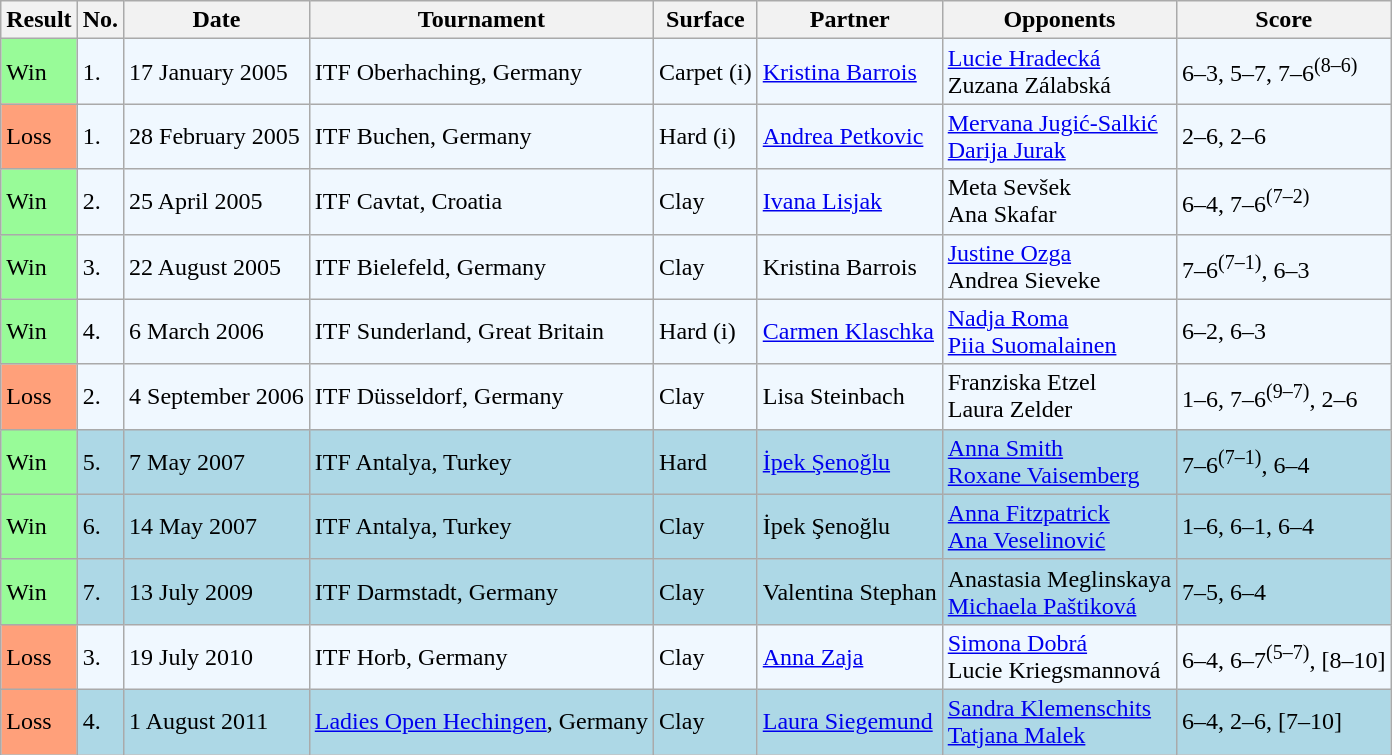<table class="sortable wikitable">
<tr>
<th>Result</th>
<th>No.</th>
<th>Date</th>
<th>Tournament</th>
<th>Surface</th>
<th>Partner</th>
<th>Opponents</th>
<th class="unsortable">Score</th>
</tr>
<tr style="background:#f0f8ff;">
<td style="background:#98fb98;">Win</td>
<td>1.</td>
<td>17 January 2005</td>
<td>ITF Oberhaching, Germany</td>
<td>Carpet (i)</td>
<td> <a href='#'>Kristina Barrois</a></td>
<td> <a href='#'>Lucie Hradecká</a> <br>  Zuzana Zálabská</td>
<td>6–3, 5–7, 7–6<sup>(8–6)</sup></td>
</tr>
<tr style="background:#f0f8ff;">
<td style="background:#ffa07a;">Loss</td>
<td>1.</td>
<td>28 February 2005</td>
<td>ITF Buchen, Germany</td>
<td>Hard (i)</td>
<td> <a href='#'>Andrea Petkovic</a></td>
<td> <a href='#'>Mervana Jugić-Salkić</a> <br>  <a href='#'>Darija Jurak</a></td>
<td>2–6, 2–6</td>
</tr>
<tr style="background:#f0f8ff;">
<td style="background:#98fb98;">Win</td>
<td>2.</td>
<td>25 April 2005</td>
<td>ITF Cavtat, Croatia</td>
<td>Clay</td>
<td> <a href='#'>Ivana Lisjak</a></td>
<td> Meta Sevšek <br>  Ana Skafar</td>
<td>6–4, 7–6<sup>(7–2)</sup></td>
</tr>
<tr style="background:#f0f8ff;">
<td style="background:#98fb98;">Win</td>
<td>3.</td>
<td>22 August 2005</td>
<td>ITF Bielefeld, Germany</td>
<td>Clay</td>
<td> Kristina Barrois</td>
<td> <a href='#'>Justine Ozga</a> <br>  Andrea Sieveke</td>
<td>7–6<sup>(7–1)</sup>, 6–3</td>
</tr>
<tr style="background:#f0f8ff;">
<td style="background:#98fb98;">Win</td>
<td>4.</td>
<td>6 March 2006</td>
<td>ITF Sunderland, Great Britain</td>
<td>Hard (i)</td>
<td> <a href='#'>Carmen Klaschka</a></td>
<td> <a href='#'>Nadja Roma</a> <br>  <a href='#'>Piia Suomalainen</a></td>
<td>6–2, 6–3</td>
</tr>
<tr style="background:#f0f8ff;">
<td style="background:#ffa07a;">Loss</td>
<td>2.</td>
<td>4 September 2006</td>
<td>ITF Düsseldorf, Germany</td>
<td>Clay</td>
<td> Lisa Steinbach</td>
<td> Franziska Etzel <br>  Laura Zelder</td>
<td>1–6, 7–6<sup>(9–7)</sup>, 2–6</td>
</tr>
<tr style="background:lightblue;">
<td style="background:#98fb98;">Win</td>
<td>5.</td>
<td>7 May 2007</td>
<td>ITF Antalya, Turkey</td>
<td>Hard</td>
<td> <a href='#'>İpek Şenoğlu</a></td>
<td> <a href='#'>Anna Smith</a> <br>  <a href='#'>Roxane Vaisemberg</a></td>
<td>7–6<sup>(7–1)</sup>, 6–4</td>
</tr>
<tr style="background:lightblue;">
<td style="background:#98fb98;">Win</td>
<td>6.</td>
<td>14 May 2007</td>
<td>ITF Antalya, Turkey</td>
<td>Clay</td>
<td> İpek Şenoğlu</td>
<td> <a href='#'>Anna Fitzpatrick</a> <br>  <a href='#'>Ana Veselinović</a></td>
<td>1–6, 6–1, 6–4</td>
</tr>
<tr style="background:lightblue;">
<td style="background:#98fb98;">Win</td>
<td>7.</td>
<td>13 July 2009</td>
<td>ITF Darmstadt, Germany</td>
<td>Clay</td>
<td> Valentina Stephan</td>
<td> Anastasia Meglinskaya <br>  <a href='#'>Michaela Paštiková</a></td>
<td>7–5, 6–4</td>
</tr>
<tr style="background:#f0f8ff;">
<td style="background:#ffa07a;">Loss</td>
<td>3.</td>
<td>19 July 2010</td>
<td>ITF Horb, Germany</td>
<td>Clay</td>
<td> <a href='#'>Anna Zaja</a></td>
<td> <a href='#'>Simona Dobrá</a> <br>  Lucie Kriegsmannová</td>
<td>6–4, 6–7<sup>(5–7)</sup>, [8–10]</td>
</tr>
<tr style="background:lightblue;">
<td style="background:#ffa07a;">Loss</td>
<td>4.</td>
<td>1 August 2011</td>
<td><a href='#'>Ladies Open Hechingen</a>, Germany</td>
<td>Clay</td>
<td> <a href='#'>Laura Siegemund</a></td>
<td> <a href='#'>Sandra Klemenschits</a> <br>  <a href='#'>Tatjana Malek</a></td>
<td>6–4, 2–6, [7–10]</td>
</tr>
</table>
